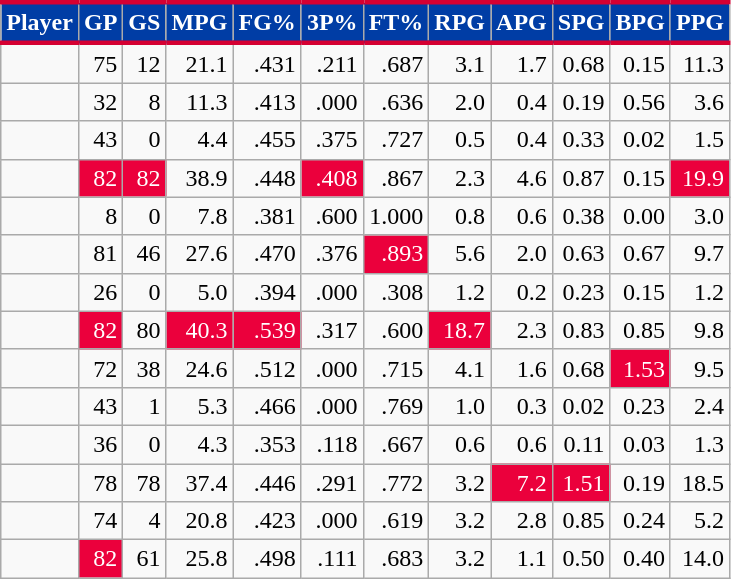<table class="wikitable sortable" style="text-align:right;">
<tr>
<th style="background:#003DA5; color:#FFFFFF; border-top:#D50032 3px solid; border-bottom:#D50032 3px solid;">Player</th>
<th style="background:#003DA5; color:#FFFFFF; border-top:#D50032 3px solid; border-bottom:#D50032 3px solid;">GP</th>
<th style="background:#003DA5; color:#FFFFFF; border-top:#D50032 3px solid; border-bottom:#D50032 3px solid;">GS</th>
<th style="background:#003DA5; color:#FFFFFF; border-top:#D50032 3px solid; border-bottom:#D50032 3px solid;">MPG</th>
<th style="background:#003DA5; color:#FFFFFF; border-top:#D50032 3px solid; border-bottom:#D50032 3px solid;">FG%</th>
<th style="background:#003DA5; color:#FFFFFF; border-top:#D50032 3px solid; border-bottom:#D50032 3px solid;">3P%</th>
<th style="background:#003DA5; color:#FFFFFF; border-top:#D50032 3px solid; border-bottom:#D50032 3px solid;">FT%</th>
<th style="background:#003DA5; color:#FFFFFF; border-top:#D50032 3px solid; border-bottom:#D50032 3px solid;">RPG</th>
<th style="background:#003DA5; color:#FFFFFF; border-top:#D50032 3px solid; border-bottom:#D50032 3px solid;">APG</th>
<th style="background:#003DA5; color:#FFFFFF; border-top:#D50032 3px solid; border-bottom:#D50032 3px solid;">SPG</th>
<th style="background:#003DA5; color:#FFFFFF; border-top:#D50032 3px solid; border-bottom:#D50032 3px solid;">BPG</th>
<th style="background:#003DA5; color:#FFFFFF; border-top:#D50032 3px solid; border-bottom:#D50032 3px solid;">PPG</th>
</tr>
<tr>
<td></td>
<td>75</td>
<td>12</td>
<td>21.1</td>
<td>.431</td>
<td>.211</td>
<td>.687</td>
<td>3.1</td>
<td>1.7</td>
<td>0.68</td>
<td>0.15</td>
<td>11.3</td>
</tr>
<tr>
<td></td>
<td>32</td>
<td>8</td>
<td>11.3</td>
<td>.413</td>
<td>.000</td>
<td>.636</td>
<td>2.0</td>
<td>0.4</td>
<td>0.19</td>
<td>0.56</td>
<td>3.6</td>
</tr>
<tr>
<td></td>
<td>43</td>
<td>0</td>
<td>4.4</td>
<td>.455</td>
<td>.375</td>
<td>.727</td>
<td>0.5</td>
<td>0.4</td>
<td>0.33</td>
<td>0.02</td>
<td>1.5</td>
</tr>
<tr>
<td></td>
<td style="background:#eb003c;color:white;">82</td>
<td style="background:#eb003c;color:white;">82</td>
<td>38.9</td>
<td>.448</td>
<td style="background:#eb003c;color:white;">.408</td>
<td>.867</td>
<td>2.3</td>
<td>4.6</td>
<td>0.87</td>
<td>0.15</td>
<td style="background:#eb003c;color:white;">19.9</td>
</tr>
<tr>
<td></td>
<td>8</td>
<td>0</td>
<td>7.8</td>
<td>.381</td>
<td>.600</td>
<td>1.000</td>
<td>0.8</td>
<td>0.6</td>
<td>0.38</td>
<td>0.00</td>
<td>3.0</td>
</tr>
<tr>
<td></td>
<td>81</td>
<td>46</td>
<td>27.6</td>
<td>.470</td>
<td>.376</td>
<td style="background:#eb003c;color:white;">.893</td>
<td>5.6</td>
<td>2.0</td>
<td>0.63</td>
<td>0.67</td>
<td>9.7</td>
</tr>
<tr>
<td></td>
<td>26</td>
<td>0</td>
<td>5.0</td>
<td>.394</td>
<td>.000</td>
<td>.308</td>
<td>1.2</td>
<td>0.2</td>
<td>0.23</td>
<td>0.15</td>
<td>1.2</td>
</tr>
<tr>
<td></td>
<td style="background:#eb003c;color:white;">82</td>
<td>80</td>
<td style="background:#eb003c;color:white;">40.3</td>
<td style="background:#eb003c;color:white;">.539</td>
<td>.317</td>
<td>.600</td>
<td style="background:#eb003c;color:white;">18.7</td>
<td>2.3</td>
<td>0.83</td>
<td>0.85</td>
<td>9.8</td>
</tr>
<tr>
<td></td>
<td>72</td>
<td>38</td>
<td>24.6</td>
<td>.512</td>
<td>.000</td>
<td>.715</td>
<td>4.1</td>
<td>1.6</td>
<td>0.68</td>
<td style="background:#eb003c;color:white;">1.53</td>
<td>9.5</td>
</tr>
<tr>
<td></td>
<td>43</td>
<td>1</td>
<td>5.3</td>
<td>.466</td>
<td>.000</td>
<td>.769</td>
<td>1.0</td>
<td>0.3</td>
<td>0.02</td>
<td>0.23</td>
<td>2.4</td>
</tr>
<tr>
<td></td>
<td>36</td>
<td>0</td>
<td>4.3</td>
<td>.353</td>
<td>.118</td>
<td>.667</td>
<td>0.6</td>
<td>0.6</td>
<td>0.11</td>
<td>0.03</td>
<td>1.3</td>
</tr>
<tr>
<td></td>
<td>78</td>
<td>78</td>
<td>37.4</td>
<td>.446</td>
<td>.291</td>
<td>.772</td>
<td>3.2</td>
<td style="background:#eb003c;color:white;">7.2</td>
<td style="background:#eb003c;color:white;">1.51</td>
<td>0.19</td>
<td>18.5</td>
</tr>
<tr>
<td></td>
<td>74</td>
<td>4</td>
<td>20.8</td>
<td>.423</td>
<td>.000</td>
<td>.619</td>
<td>3.2</td>
<td>2.8</td>
<td>0.85</td>
<td>0.24</td>
<td>5.2</td>
</tr>
<tr>
<td></td>
<td style="background:#eb003c;color:white;">82</td>
<td>61</td>
<td>25.8</td>
<td>.498</td>
<td>.111</td>
<td>.683</td>
<td>3.2</td>
<td>1.1</td>
<td>0.50</td>
<td>0.40</td>
<td>14.0</td>
</tr>
</table>
